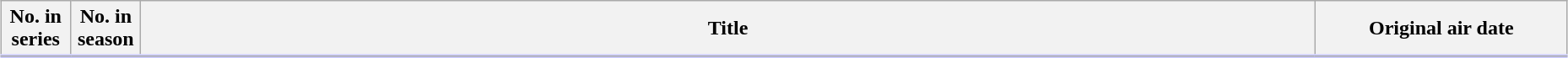<table class="wikitable" style="width:98%; margin:auto; background:#FFF;">
<tr style="border-bottom: 3px solid #CCF">
<th style="width:3em;">No. in series</th>
<th style="width:3em;">No. in season</th>
<th>Title</th>
<th style="width:12em;">Original air date</th>
</tr>
<tr>
</tr>
</table>
